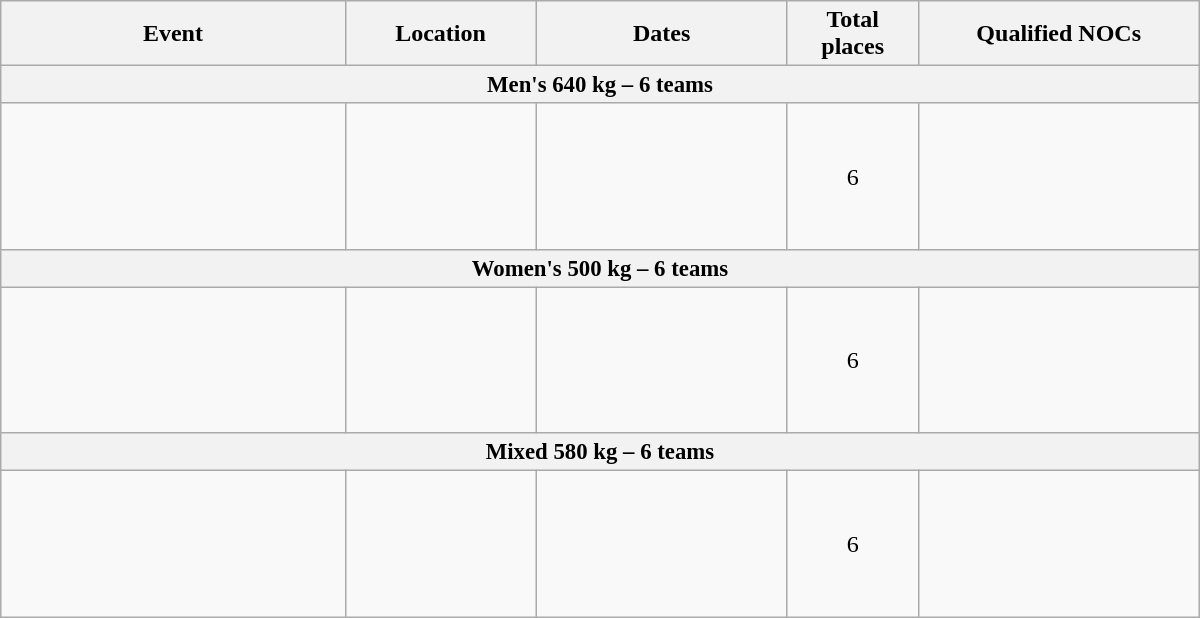<table class="wikitable" width=800>
<tr>
<th>Event</th>
<th width=120>Location</th>
<th width=160>Dates</th>
<th width=80>Total places</th>
<th width=180>Qualified NOCs</th>
</tr>
<tr style="font-size:95%;">
<th colspan=5>Men's 640 kg – 6 teams</th>
</tr>
<tr>
<td></td>
<td></td>
<td align="center"></td>
<td align="center">6</td>
<td><br><br><br><br><br></td>
</tr>
<tr style="font-size:95%;">
<th colspan=5>Women's 500 kg – 6 teams</th>
</tr>
<tr>
<td></td>
<td></td>
<td align="center"></td>
<td align="center">6</td>
<td><br><br><br><br><br></td>
</tr>
<tr style="font-size:95%;">
<th colspan=5>Mixed 580 kg – 6 teams</th>
</tr>
<tr>
<td></td>
<td></td>
<td align="center"></td>
<td align="center">6</td>
<td><br><br><br><br><br></td>
</tr>
</table>
